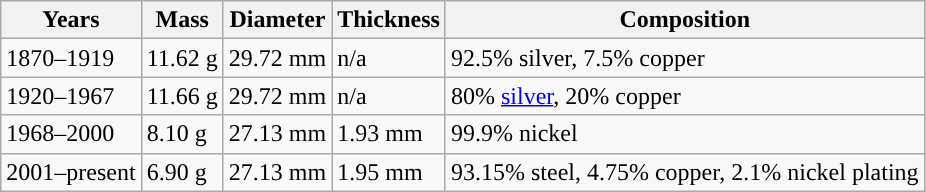<table class="wikitable">
<tr>
<th scope=col>Years</th>
<th scope=col>Mass</th>
<th scope=col>Diameter</th>
<th scope=col>Thickness</th>
<th scope=col>Composition</th>
</tr>
<tr>
<td>1870–1919</td>
<td>11.62 g</td>
<td>29.72 mm</td>
<td>n/a</td>
<td>92.5% silver, 7.5% copper</td>
</tr>
<tr>
<td>1920–1967</td>
<td>11.66 g</td>
<td>29.72 mm</td>
<td>n/a</td>
<td>80% <a href='#'>silver</a>, 20% copper</td>
</tr>
<tr>
<td>1968–2000</td>
<td>8.10 g</td>
<td>27.13 mm</td>
<td>1.93 mm</td>
<td>99.9% nickel</td>
</tr>
<tr>
<td>2001–present</td>
<td>6.90 g</td>
<td>27.13 mm</td>
<td>1.95 mm</td>
<td>93.15% steel, 4.75% copper, 2.1% nickel plating</td>
</tr>
</table>
